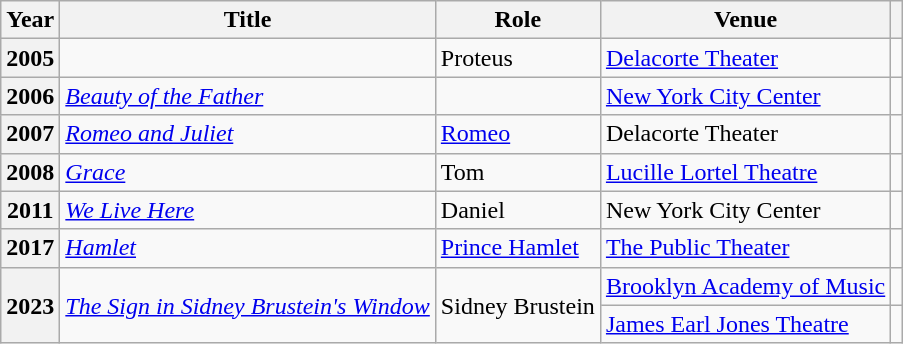<table class="wikitable sortable plainrowheaders">
<tr>
<th scope="col">Year</th>
<th scope="col">Title</th>
<th scope="col" class="unsortable">Role</th>
<th scope="col" class="unsortable">Venue</th>
<th scope="col" class="unsortable"></th>
</tr>
<tr>
<th scope="row">2005</th>
<td><em></em></td>
<td>Proteus</td>
<td><a href='#'>Delacorte Theater</a></td>
<td style="text-align:center;"></td>
</tr>
<tr>
<th scope="row">2006</th>
<td><em><a href='#'>Beauty of the Father</a></em></td>
<td></td>
<td><a href='#'>New York City Center</a></td>
<td style="text-align:center;"></td>
</tr>
<tr>
<th scope="row">2007</th>
<td><em><a href='#'>Romeo and Juliet</a></em></td>
<td><a href='#'>Romeo</a></td>
<td>Delacorte Theater</td>
<td style="text-align:center;"></td>
</tr>
<tr>
<th scope="row">2008</th>
<td><em><a href='#'>Grace</a></em></td>
<td>Tom</td>
<td><a href='#'>Lucille Lortel Theatre</a></td>
<td style="text-align:center;"></td>
</tr>
<tr>
<th scope="row">2011</th>
<td><em><a href='#'>We Live Here</a></em></td>
<td>Daniel</td>
<td>New York City Center</td>
<td style="text-align:center;"></td>
</tr>
<tr>
<th scope="row">2017</th>
<td><em><a href='#'>Hamlet</a></em></td>
<td><a href='#'>Prince Hamlet</a></td>
<td><a href='#'>The Public Theater</a></td>
<td style="text-align:center;"></td>
</tr>
<tr>
<th rowspan="2" scope="row">2023</th>
<td rowspan="2"><em><a href='#'>The Sign in Sidney Brustein's Window</a></em></td>
<td rowspan="2">Sidney Brustein</td>
<td><a href='#'>Brooklyn Academy of Music</a></td>
<td style="text-align:center;"></td>
</tr>
<tr>
<td><a href='#'>James Earl Jones Theatre</a></td>
<td style="text-align:center;"></td>
</tr>
</table>
